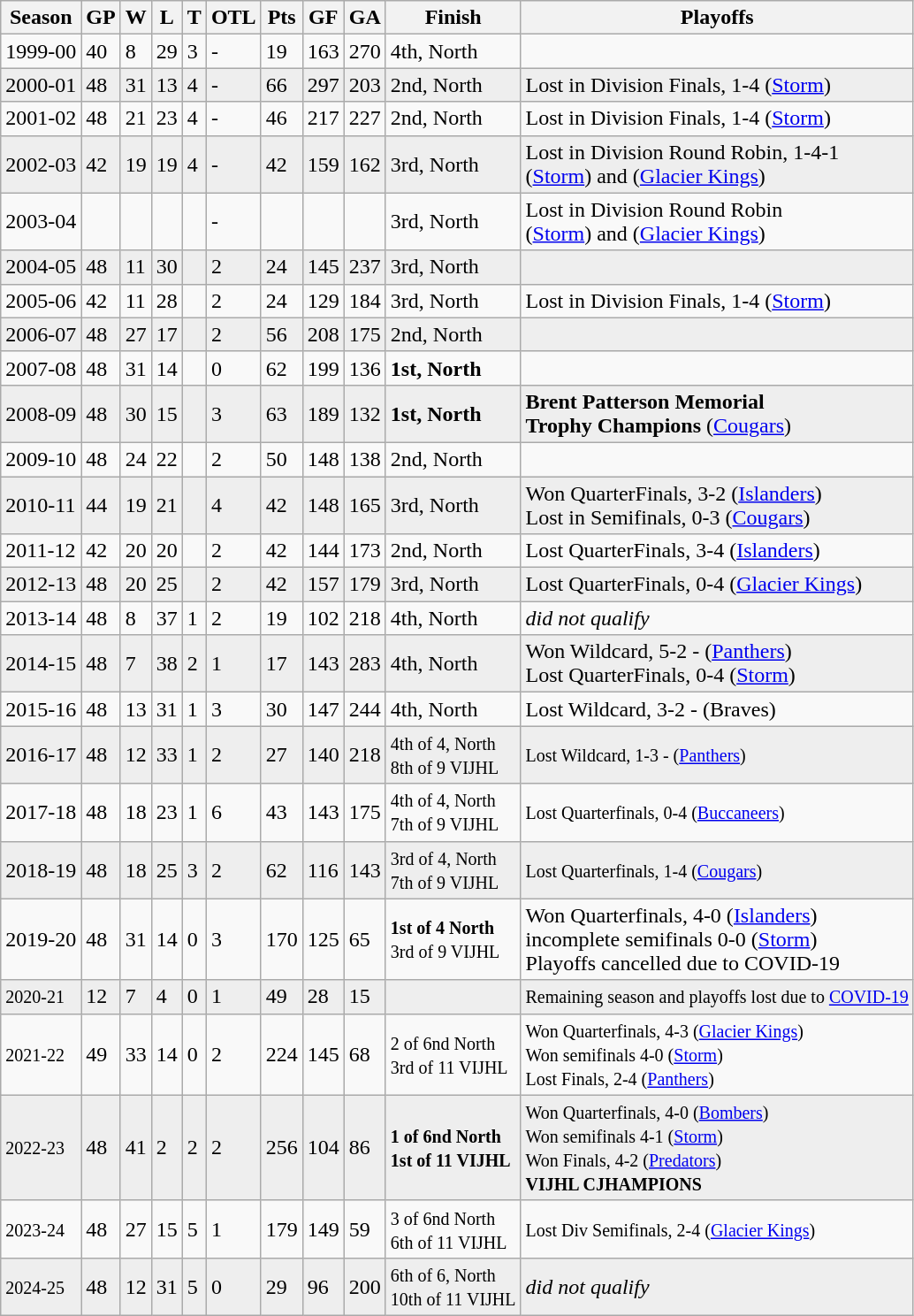<table class="wikitable">
<tr>
<th>Season</th>
<th>GP</th>
<th>W</th>
<th>L</th>
<th>T</th>
<th>OTL</th>
<th>Pts</th>
<th>GF</th>
<th>GA</th>
<th>Finish</th>
<th>Playoffs</th>
</tr>
<tr>
<td>1999-00</td>
<td>40</td>
<td>8</td>
<td>29</td>
<td>3</td>
<td>-</td>
<td>19</td>
<td>163</td>
<td>270</td>
<td>4th, North</td>
<td></td>
</tr>
<tr style="background:#eee;">
<td>2000-01</td>
<td>48</td>
<td>31</td>
<td>13</td>
<td>4</td>
<td>-</td>
<td>66</td>
<td>297</td>
<td>203</td>
<td>2nd, North</td>
<td>Lost in Division Finals, 1-4 (<a href='#'>Storm</a>)</td>
</tr>
<tr>
<td>2001-02</td>
<td>48</td>
<td>21</td>
<td>23</td>
<td>4</td>
<td>-</td>
<td>46</td>
<td>217</td>
<td>227</td>
<td>2nd, North</td>
<td>Lost in Division Finals, 1-4 (<a href='#'>Storm</a>)</td>
</tr>
<tr style="background:#eee;">
<td>2002-03</td>
<td>42</td>
<td>19</td>
<td>19</td>
<td>4</td>
<td>-</td>
<td>42</td>
<td>159</td>
<td>162</td>
<td>3rd, North</td>
<td>Lost in Division Round Robin, 1-4-1<br> (<a href='#'>Storm</a>) and (<a href='#'>Glacier Kings</a>)</td>
</tr>
<tr>
<td>2003-04</td>
<td></td>
<td></td>
<td></td>
<td></td>
<td>-</td>
<td></td>
<td></td>
<td></td>
<td>3rd, North</td>
<td>Lost in Division Round Robin<br> (<a href='#'>Storm</a>) and (<a href='#'>Glacier Kings</a>)</td>
</tr>
<tr style="background:#eee;">
<td>2004-05</td>
<td>48</td>
<td>11</td>
<td>30</td>
<td></td>
<td>2</td>
<td>24</td>
<td>145</td>
<td>237</td>
<td>3rd, North</td>
<td></td>
</tr>
<tr>
<td>2005-06</td>
<td>42</td>
<td>11</td>
<td>28</td>
<td></td>
<td>2</td>
<td>24</td>
<td>129</td>
<td>184</td>
<td>3rd, North</td>
<td>Lost in Division Finals, 1-4 (<a href='#'>Storm</a>)</td>
</tr>
<tr style="background:#eee;">
<td>2006-07</td>
<td>48</td>
<td>27</td>
<td>17</td>
<td></td>
<td>2</td>
<td>56</td>
<td>208</td>
<td>175</td>
<td>2nd, North</td>
<td></td>
</tr>
<tr>
<td>2007-08</td>
<td>48</td>
<td>31</td>
<td>14</td>
<td></td>
<td>0</td>
<td>62</td>
<td>199</td>
<td>136</td>
<td><strong>1st, North</strong></td>
<td></td>
</tr>
<tr style="background:#eee;">
<td>2008-09</td>
<td>48</td>
<td>30</td>
<td>15</td>
<td></td>
<td>3</td>
<td>63</td>
<td>189</td>
<td>132</td>
<td><strong>1st, North</strong></td>
<td><strong>Brent Patterson Memorial<br>Trophy Champions</strong> (<a href='#'>Cougars</a>)</td>
</tr>
<tr>
<td>2009-10</td>
<td>48</td>
<td>24</td>
<td>22</td>
<td></td>
<td>2</td>
<td>50</td>
<td>148</td>
<td>138</td>
<td>2nd, North</td>
<td></td>
</tr>
<tr style="background:#eee;">
<td>2010-11</td>
<td>44</td>
<td>19</td>
<td>21</td>
<td></td>
<td>4</td>
<td>42</td>
<td>148</td>
<td>165</td>
<td>3rd, North</td>
<td>Won QuarterFinals, 3-2 (<a href='#'>Islanders</a>)<br>Lost in Semifinals, 0-3 (<a href='#'>Cougars</a>)</td>
</tr>
<tr>
<td>2011-12</td>
<td>42</td>
<td>20</td>
<td>20</td>
<td></td>
<td>2</td>
<td>42</td>
<td>144</td>
<td>173</td>
<td>2nd, North</td>
<td>Lost QuarterFinals, 3-4 (<a href='#'>Islanders</a>)</td>
</tr>
<tr style="background:#eee;">
<td>2012-13</td>
<td>48</td>
<td>20</td>
<td>25</td>
<td></td>
<td>2</td>
<td>42</td>
<td>157</td>
<td>179</td>
<td>3rd, North</td>
<td>Lost QuarterFinals, 0-4 (<a href='#'>Glacier Kings</a>)</td>
</tr>
<tr>
<td>2013-14</td>
<td>48</td>
<td>8</td>
<td>37</td>
<td>1</td>
<td>2</td>
<td>19</td>
<td>102</td>
<td>218</td>
<td>4th, North</td>
<td><em>did not qualify</em></td>
</tr>
<tr style="background:#eee;">
<td>2014-15</td>
<td>48</td>
<td>7</td>
<td>38</td>
<td>2</td>
<td>1</td>
<td>17</td>
<td>143</td>
<td>283</td>
<td>4th, North</td>
<td>Won Wildcard, 5-2 - (<a href='#'>Panthers</a>)<br>Lost QuarterFinals, 0-4 (<a href='#'>Storm</a>)</td>
</tr>
<tr>
<td>2015-16</td>
<td>48</td>
<td>13</td>
<td>31</td>
<td>1</td>
<td>3</td>
<td>30</td>
<td>147</td>
<td>244</td>
<td>4th, North</td>
<td>Lost Wildcard, 3-2 - (Braves)</td>
</tr>
<tr style="background:#eee;">
<td>2016-17</td>
<td>48</td>
<td>12</td>
<td>33</td>
<td>1</td>
<td>2</td>
<td>27</td>
<td>140</td>
<td>218</td>
<td><small>4th of 4, North<br>8th of 9 VIJHL</small></td>
<td><small>Lost Wildcard, 1-3 - (<a href='#'>Panthers</a>)</small></td>
</tr>
<tr>
<td>2017-18</td>
<td>48</td>
<td>18</td>
<td>23</td>
<td>1</td>
<td>6</td>
<td>43</td>
<td>143</td>
<td>175</td>
<td><small> 4th of 4, North<br>7th of 9 VIJHL </small></td>
<td><small>Lost Quarterfinals, 0-4 (<a href='#'>Buccaneers</a>)</small></td>
</tr>
<tr style="background:#eee;">
<td>2018-19</td>
<td>48</td>
<td>18</td>
<td>25</td>
<td>3</td>
<td>2</td>
<td>62</td>
<td>116</td>
<td>143</td>
<td><small>3rd of 4, North<br>7th of 9 VIJHL </small></td>
<td><small>Lost Quarterfinals, 1-4 (<a href='#'>Cougars</a>)</small></td>
</tr>
<tr>
<td>2019-20</td>
<td>48</td>
<td>31</td>
<td>14</td>
<td>0</td>
<td>3</td>
<td>170</td>
<td>125</td>
<td>65</td>
<td><small><strong>1st of 4 North</strong><br>3rd of 9 VIJHL</small></td>
<td>Won Quarterfinals, 4-0 (<a href='#'>Islanders</a>)<br>incomplete semifinals 0-0 (<a href='#'>Storm</a>)<br>Playoffs cancelled due to COVID-19</td>
</tr>
<tr style="background:#eee;">
<td><small>2020-21</small></td>
<td>12</td>
<td>7</td>
<td>4</td>
<td>0</td>
<td>1</td>
<td>49</td>
<td>28</td>
<td>15</td>
<td></td>
<td><small>Remaining season and playoffs lost due to <a href='#'>COVID-19</a></small></td>
</tr>
<tr>
<td><small>2021-22</small></td>
<td>49</td>
<td>33</td>
<td>14</td>
<td>0</td>
<td>2</td>
<td>224</td>
<td>145</td>
<td>68</td>
<td><small>2 of 6nd North<br>3rd of 11 VIJHL</small></td>
<td><small>Won Quarterfinals, 4-3 (<a href='#'>Glacier Kings</a>)<br>Won semifinals 4-0 (<a href='#'>Storm</a>)<br>Lost Finals, 2-4 (<a href='#'>Panthers</a>)</small></td>
</tr>
<tr style="background:#eee;">
<td><small>2022-23</small></td>
<td>48</td>
<td>41</td>
<td>2</td>
<td>2</td>
<td>2</td>
<td>256</td>
<td>104</td>
<td>86</td>
<td><small><strong>1 of 6nd North</strong><br><strong>1st of 11 VIJHL</strong></small></td>
<td><small>Won Quarterfinals, 4-0 (<a href='#'>Bombers</a>)<br>Won semifinals 4-1 (<a href='#'>Storm</a>)<br>Won Finals, 4-2 (<a href='#'>Predators</a>)<br><strong>VIJHL CJHAMPIONS</strong></small></td>
</tr>
<tr>
<td><small>2023-24</small></td>
<td>48</td>
<td>27</td>
<td>15</td>
<td>5</td>
<td>1</td>
<td>179</td>
<td>149</td>
<td>59</td>
<td><small>3 of 6nd North<br>6th of 11 VIJHL</small></td>
<td><small>Lost Div Semifinals, 2-4 (<a href='#'>Glacier Kings</a>)</small></td>
</tr>
<tr style="background:#eee;">
<td><small>2024-25</small></td>
<td>48</td>
<td>12</td>
<td>31</td>
<td>5</td>
<td>0</td>
<td>29</td>
<td>96</td>
<td>200</td>
<td><small>6th of 6, North<br>10th of 11 VIJHL </small></td>
<td><em>did not qualify</em></td>
</tr>
</table>
